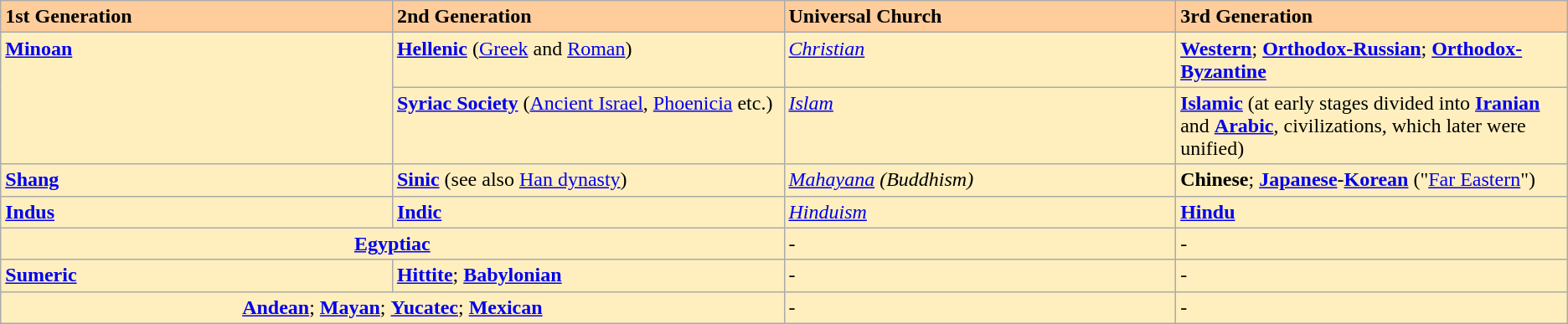<table class="wikitable">
<tr valign="top">
<td width="25%" style="background:#ffcd9c;"><strong>1st Generation</strong></td>
<td width="25%" style="background:#ffcd9c;"><strong>2nd Generation</strong></td>
<td width="25%" style="background:#ffcd9c;"><strong>Universal Church</strong></td>
<td width="25%" style="background:#ffcd9c;"><strong>3rd Generation</strong></td>
</tr>
<tr valign="top">
<td rowspan="2" bgcolor="#ffefbe"><strong><a href='#'>Minoan</a></strong></td>
<td bgcolor="#ffefbe"><strong><a href='#'>Hellenic</a></strong> (<a href='#'>Greek</a> and <a href='#'>Roman</a>)</td>
<td bgcolor="#ffefbe"><em><a href='#'>Christian</a></em></td>
<td bgcolor="#ffefbe"><strong><a href='#'>Western</a></strong>; <strong><a href='#'>Orthodox-Russian</a></strong>; <strong><a href='#'>Orthodox-Byzantine</a></strong></td>
</tr>
<tr valign="top">
<td bgcolor="#ffefbe"><strong><a href='#'>Syriac Society</a></strong> (<a href='#'>Ancient Israel</a>, <a href='#'>Phoenicia</a> etc.)</td>
<td bgcolor="#ffefbe"><em><a href='#'>Islam</a></em></td>
<td bgcolor="#ffefbe"><strong><a href='#'>Islamic</a></strong> (at early stages divided into <strong><a href='#'>Iranian</a></strong> and <strong><a href='#'>Arabic</a></strong>, civilizations, which later were unified)</td>
</tr>
<tr valign="top">
<td bgcolor="#ffefbe"><strong><a href='#'>Shang</a></strong></td>
<td bgcolor="#ffefbe"><strong><a href='#'>Sinic</a></strong> (see also <a href='#'>Han dynasty</a>)</td>
<td bgcolor="#ffefbe"><em><a href='#'>Mahayana</a> (Buddhism)</em></td>
<td bgcolor="#ffefbe"><strong>Chinese</strong>; <strong><a href='#'>Japanese</a></strong>-<strong><a href='#'>Korean</a></strong> ("<a href='#'>Far Eastern</a>")</td>
</tr>
<tr valign="top">
<td bgcolor="#ffefbe"><strong><a href='#'>Indus</a></strong></td>
<td bgcolor="#ffefbe"><strong><a href='#'>Indic</a></strong></td>
<td bgcolor="#ffefbe"><em><a href='#'>Hinduism</a></em></td>
<td bgcolor="#ffefbe"><strong><a href='#'>Hindu</a></strong></td>
</tr>
<tr valign="top">
<td bgcolor="#ffefbe" colspan="2" align="center"><strong><a href='#'>Egyptiac</a></strong></td>
<td bgcolor="#ffefbe">-</td>
<td bgcolor="#ffefbe">-</td>
</tr>
<tr valign="top">
<td bgcolor="#ffefbe"><strong><a href='#'>Sumeric</a></strong></td>
<td bgcolor="#ffefbe"><strong><a href='#'>Hittite</a></strong>; <strong><a href='#'>Babylonian</a></strong></td>
<td bgcolor="#ffefbe">-</td>
<td bgcolor="#ffefbe">-</td>
</tr>
<tr valign="top">
<td bgcolor="#ffefbe" colspan="2" align="center"><strong><a href='#'>Andean</a></strong>; <strong><a href='#'>Mayan</a></strong>; <strong><a href='#'>Yucatec</a></strong>; <strong><a href='#'>Mexican</a></strong></td>
<td bgcolor="#ffefbe">-</td>
<td bgcolor="#ffefbe">-</td>
</tr>
</table>
